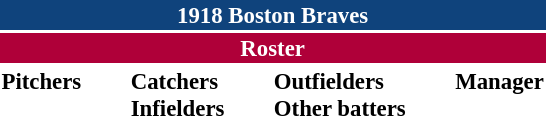<table class="toccolours" style="font-size: 95%;">
<tr>
<th colspan="10" style="background-color: #0f437c; color: white; text-align: center;">1918 Boston Braves</th>
</tr>
<tr>
<td colspan="10" style="background-color: #af0039; color: white; text-align: center;"><strong>Roster</strong></td>
</tr>
<tr>
<td valign="top"><strong>Pitchers</strong><br>











</td>
<td width="25px"></td>
<td valign="top"><strong>Catchers</strong><br>



<strong>Infielders</strong>







</td>
<td width="25px"></td>
<td valign="top"><strong>Outfielders</strong><br>







<strong>Other batters</strong>



</td>
<td width="25px"></td>
<td valign="top"><strong>Manager</strong><br></td>
</tr>
</table>
